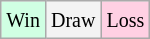<table class="wikitable">
<tr>
<td style="background-color: #d0ffe3;"><small>Win</small></td>
<td style="background-color: #f3f3f3;"><small>Draw</small></td>
<td style="background-color: #ffd0e3;"><small>Loss</small></td>
</tr>
</table>
